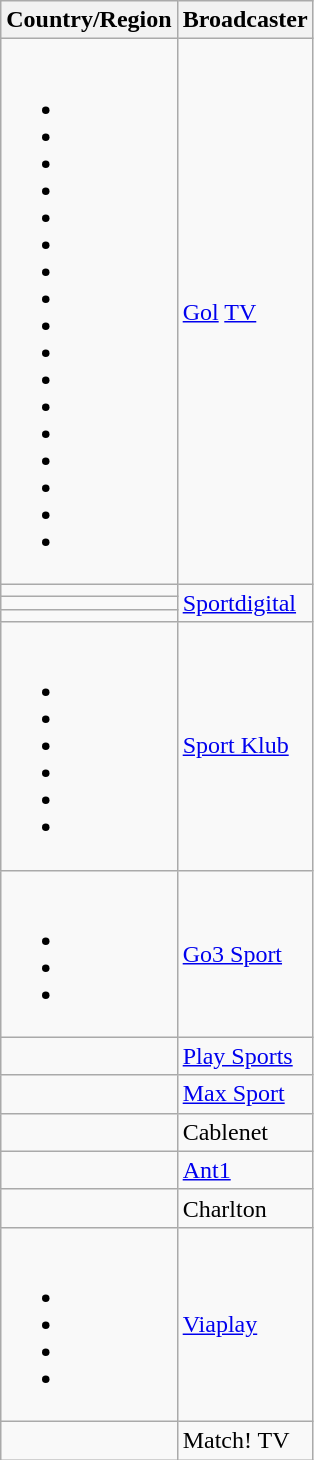<table class="wikitable">
<tr>
<th>Country/Region</th>
<th>Broadcaster</th>
</tr>
<tr>
<td><br><ul><li></li><li></li><li></li><li></li><li></li><li></li><li></li><li></li><li></li><li></li><li></li><li></li><li></li><li></li><li></li><li></li><li></li></ul></td>
<td><a href='#'>Gol</a> <a href='#'>TV</a></td>
</tr>
<tr>
<td></td>
<td rowspan="3"><a href='#'>Sportdigital</a></td>
</tr>
<tr>
<td></td>
</tr>
<tr>
<td></td>
</tr>
<tr>
<td><br><ul><li></li><li></li><li></li><li></li><li></li><li></li></ul></td>
<td><a href='#'>Sport Klub</a></td>
</tr>
<tr>
<td><br><ul><li></li><li></li><li></li></ul></td>
<td><a href='#'>Go3 Sport</a></td>
</tr>
<tr>
<td></td>
<td><a href='#'>Play Sports</a></td>
</tr>
<tr>
<td></td>
<td><a href='#'>Max Sport</a></td>
</tr>
<tr>
<td></td>
<td>Cablenet</td>
</tr>
<tr>
<td></td>
<td><a href='#'>Ant1</a></td>
</tr>
<tr>
<td></td>
<td>Charlton</td>
</tr>
<tr>
<td><br><ul><li></li><li></li><li></li><li></li></ul></td>
<td><a href='#'>Viaplay</a></td>
</tr>
<tr>
<td></td>
<td>Match! TV</td>
</tr>
</table>
